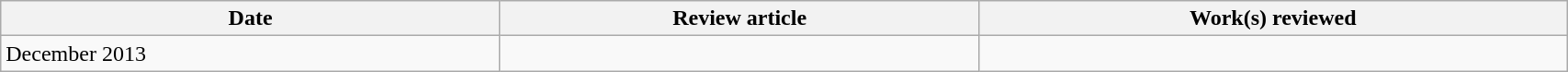<table class='wikitable sortable' width='90%'>
<tr>
<th>Date</th>
<th class='unsortable'>Review article</th>
<th class='unsortable'>Work(s) reviewed</th>
</tr>
<tr>
<td>December 2013</td>
<td></td>
<td></td>
</tr>
</table>
